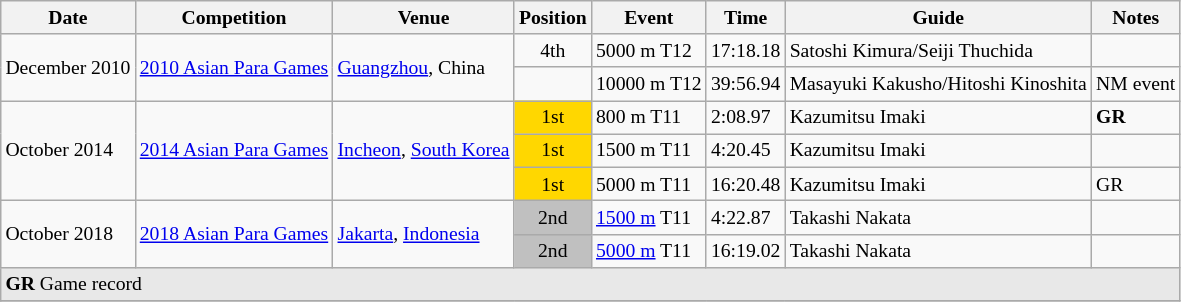<table class="wikitable" style="font-size:82%; text-align:left">
<tr>
<th>Date</th>
<th>Competition</th>
<th>Venue</th>
<th style="white-space:nowrap">Position</th>
<th>Event</th>
<th>Time</th>
<th style="white-space:nowrap">Guide</th>
<th>Notes</th>
</tr>
<tr>
<td rowspan=2>December 2010</td>
<td rowspan=2><a href='#'>2010 Asian Para Games</a></td>
<td rowspan=2><a href='#'>Guangzhou</a>, China</td>
<td style="text-align:center">4th</td>
<td>5000 m T12</td>
<td>17:18.18</td>
<td>Satoshi Kimura/Seiji Thuchida</td>
<td></td>
</tr>
<tr>
<td style="text-align:center"></td>
<td>10000 m T12</td>
<td>39:56.94</td>
<td style="white-space:nowrap">Masayuki Kakusho/Hitoshi Kinoshita</td>
<td>NM event </td>
</tr>
<tr>
<td rowspan=3>October 2014</td>
<td rowspan=3><a href='#'>2014 Asian Para Games</a></td>
<td rowspan=3><a href='#'>Incheon</a>, <a href='#'>South Korea</a></td>
<td style="background:gold;text-align:center">1st</td>
<td>800 m T11</td>
<td>2:08.97</td>
<td>Kazumitsu Imaki</td>
<td><strong>GR</strong> </td>
</tr>
<tr>
<td style="background:gold;text-align:center">1st</td>
<td>1500 m T11</td>
<td>4:20.45</td>
<td>Kazumitsu Imaki</td>
<td></td>
</tr>
<tr>
<td style="background:gold;text-align:center">1st</td>
<td>5000 m T11</td>
<td>16:20.48</td>
<td>Kazumitsu Imaki</td>
<td>GR </td>
</tr>
<tr>
<td rowspan=2>October 2018</td>
<td rowspan=2><a href='#'>2018 Asian Para Games</a></td>
<td rowspan=2><a href='#'>Jakarta</a>, <a href='#'>Indonesia</a></td>
<td style="background:silver;text-align:center">2nd</td>
<td><a href='#'>1500 m</a> T11</td>
<td>4:22.87</td>
<td>Takashi Nakata</td>
<td></td>
</tr>
<tr>
<td style="background:silver;text-align:center">2nd</td>
<td><a href='#'>5000 m</a> T11</td>
<td>16:19.02</td>
<td>Takashi Nakata</td>
<td></td>
</tr>
<tr bgcolor= e8e8e8>
<td colspan=8><strong>GR</strong> Game record</td>
</tr>
<tr>
</tr>
</table>
